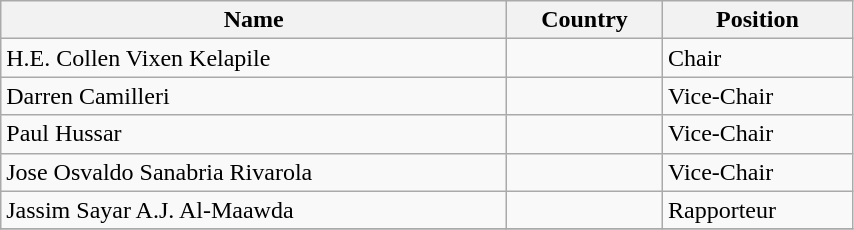<table class="wikitable" style="display: inline-table; width: 45%">
<tr>
<th>Name</th>
<th>Country</th>
<th>Position</th>
</tr>
<tr>
<td>H.E. Collen Vixen Kelapile</td>
<td></td>
<td>Chair</td>
</tr>
<tr>
<td>Darren Camilleri</td>
<td></td>
<td>Vice-Chair</td>
</tr>
<tr>
<td>Paul Hussar</td>
<td></td>
<td>Vice-Chair</td>
</tr>
<tr>
<td>Jose Osvaldo Sanabria Rivarola</td>
<td></td>
<td>Vice-Chair</td>
</tr>
<tr>
<td>Jassim Sayar A.J. Al-Maawda</td>
<td></td>
<td>Rapporteur</td>
</tr>
<tr>
</tr>
</table>
